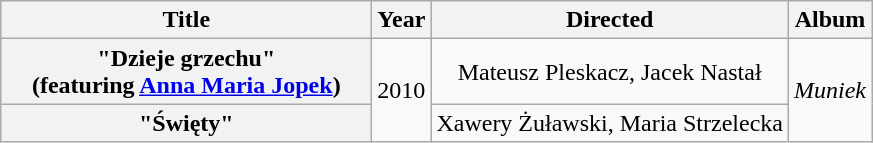<table class="wikitable plainrowheaders" style="text-align:center;">
<tr>
<th scope="col" style="width:15em;">Title</th>
<th scope="col">Year</th>
<th scope="col">Directed</th>
<th scope="col">Album</th>
</tr>
<tr>
<th scope="row">"Dzieje grzechu"<br>(featuring <a href='#'>Anna Maria Jopek</a>)</th>
<td rowspan=2>2010</td>
<td>Mateusz Pleskacz, Jacek Nastał</td>
<td rowspan=2><em>Muniek</em></td>
</tr>
<tr>
<th scope="row">"Święty"</th>
<td>Xawery Żuławski, Maria Strzelecka</td>
</tr>
</table>
